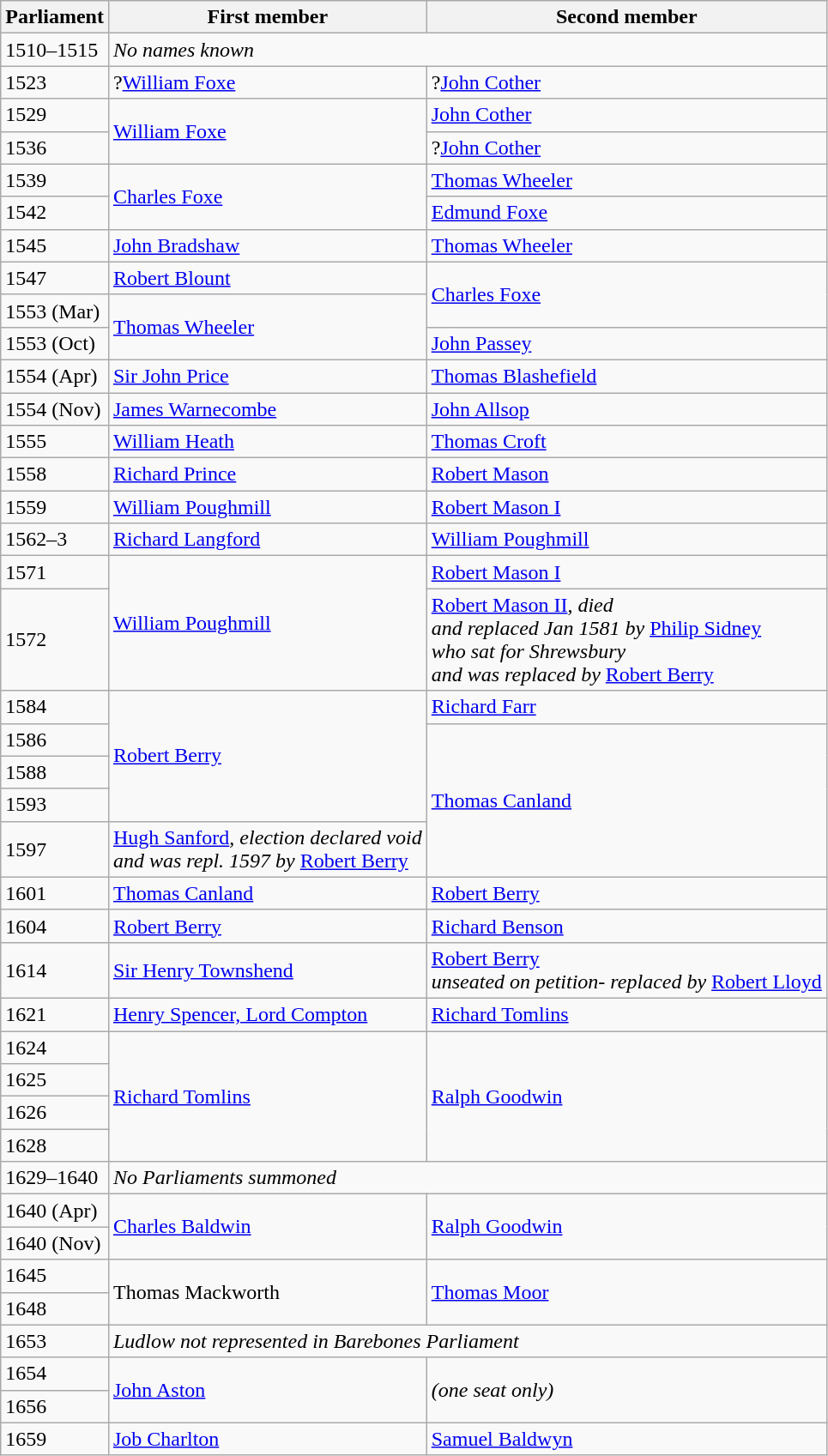<table class="wikitable">
<tr>
<th>Parliament</th>
<th>First member</th>
<th>Second member</th>
</tr>
<tr>
<td>1510–1515</td>
<td colspan = "2"><em>No names known</em></td>
</tr>
<tr>
<td>1523</td>
<td>?<a href='#'>William Foxe</a></td>
<td>?<a href='#'>John Cother</a></td>
</tr>
<tr>
<td>1529</td>
<td rowspan="2"><a href='#'>William Foxe</a></td>
<td><a href='#'>John Cother</a></td>
</tr>
<tr>
<td>1536</td>
<td>?<a href='#'>John Cother</a></td>
</tr>
<tr>
<td>1539</td>
<td rowspan="2"><a href='#'>Charles Foxe</a></td>
<td><a href='#'>Thomas Wheeler</a></td>
</tr>
<tr>
<td>1542</td>
<td><a href='#'>Edmund Foxe</a></td>
</tr>
<tr>
<td>1545</td>
<td><a href='#'>John Bradshaw</a></td>
<td><a href='#'>Thomas Wheeler</a></td>
</tr>
<tr>
<td>1547</td>
<td><a href='#'>Robert Blount</a></td>
<td rowspan="2"><a href='#'>Charles Foxe</a></td>
</tr>
<tr>
<td>1553 (Mar)</td>
<td rowspan="2"><a href='#'>Thomas Wheeler</a></td>
</tr>
<tr>
<td>1553 (Oct)</td>
<td><a href='#'>John Passey</a></td>
</tr>
<tr>
<td>1554 (Apr)</td>
<td><a href='#'>Sir John Price</a></td>
<td><a href='#'>Thomas Blashefield</a></td>
</tr>
<tr>
<td>1554 (Nov)</td>
<td><a href='#'>James Warnecombe</a></td>
<td><a href='#'>John Allsop</a></td>
</tr>
<tr>
<td>1555</td>
<td><a href='#'>William Heath</a></td>
<td><a href='#'>Thomas Croft</a></td>
</tr>
<tr>
<td>1558</td>
<td><a href='#'>Richard Prince</a></td>
<td><a href='#'>Robert Mason</a></td>
</tr>
<tr>
<td>1559</td>
<td><a href='#'>William Poughmill</a></td>
<td><a href='#'>Robert Mason I</a></td>
</tr>
<tr>
<td>1562–3</td>
<td><a href='#'>Richard Langford</a></td>
<td><a href='#'>William Poughmill</a></td>
</tr>
<tr>
<td>1571</td>
<td rowspan="2"><a href='#'>William Poughmill</a></td>
<td><a href='#'>Robert Mason I</a></td>
</tr>
<tr>
<td>1572</td>
<td><a href='#'>Robert Mason II</a>, <em>died <br> and replaced Jan 1581 by</em> <a href='#'>Philip Sidney</a><br> <em>who sat for Shrewsbury <br> and was replaced by</em> <a href='#'>Robert Berry</a></td>
</tr>
<tr>
<td>1584</td>
<td rowspan="4"><a href='#'>Robert Berry</a></td>
<td><a href='#'>Richard Farr</a></td>
</tr>
<tr>
<td>1586</td>
<td rowspan="4"><a href='#'>Thomas Canland</a></td>
</tr>
<tr>
<td>1588</td>
</tr>
<tr>
<td>1593</td>
</tr>
<tr>
<td>1597</td>
<td><a href='#'>Hugh Sanford</a>, <em>election declared void <br> and was repl. 1597 by</em> <a href='#'>Robert Berry</a></td>
</tr>
<tr>
<td>1601</td>
<td><a href='#'>Thomas Canland</a></td>
<td><a href='#'>Robert Berry</a></td>
</tr>
<tr>
<td>1604</td>
<td><a href='#'>Robert Berry</a></td>
<td><a href='#'>Richard Benson</a></td>
</tr>
<tr>
<td>1614</td>
<td><a href='#'>Sir Henry Townshend</a></td>
<td><a href='#'>Robert Berry</a> <br> <em>unseated on petition- replaced by</em> <a href='#'>Robert Lloyd</a></td>
</tr>
<tr>
<td>1621</td>
<td><a href='#'>Henry Spencer, Lord Compton</a></td>
<td><a href='#'>Richard Tomlins</a></td>
</tr>
<tr>
<td>1624</td>
<td rowspan="4"><a href='#'>Richard Tomlins</a></td>
<td rowspan="4"><a href='#'>Ralph Goodwin</a></td>
</tr>
<tr>
<td>1625</td>
</tr>
<tr>
<td>1626</td>
</tr>
<tr>
<td>1628</td>
</tr>
<tr>
<td>1629–1640</td>
<td colspan = "2"><em>No Parliaments summoned</em></td>
</tr>
<tr>
<td>1640 (Apr)</td>
<td rowspan="2"><a href='#'>Charles Baldwin</a></td>
<td rowspan="2"><a href='#'>Ralph Goodwin</a></td>
</tr>
<tr>
<td>1640 (Nov)</td>
</tr>
<tr>
<td>1645</td>
<td rowspan="2">Thomas Mackworth</td>
<td rowspan="2"><a href='#'>Thomas Moor</a></td>
</tr>
<tr>
<td>1648</td>
</tr>
<tr>
<td>1653</td>
<td colspan = "2"><em>Ludlow not represented in Barebones Parliament</em></td>
</tr>
<tr>
<td>1654</td>
<td rowspan="2"><a href='#'>John Aston</a></td>
<td rowspan="2"><em>(one seat only)</em></td>
</tr>
<tr>
<td>1656</td>
</tr>
<tr>
<td>1659</td>
<td><a href='#'>Job Charlton</a></td>
<td><a href='#'>Samuel Baldwyn</a></td>
</tr>
</table>
